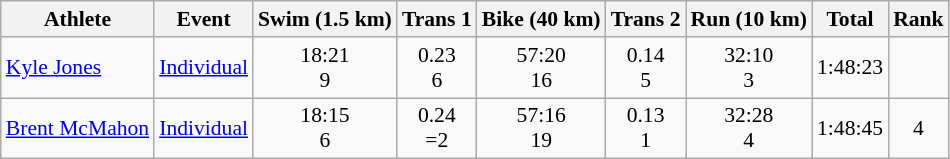<table class="wikitable" style="font-size:90%">
<tr>
<th>Athlete</th>
<th>Event</th>
<th>Swim (1.5 km)</th>
<th>Trans 1</th>
<th>Bike (40 km)</th>
<th>Trans 2</th>
<th>Run (10 km)</th>
<th>Total</th>
<th>Rank</th>
</tr>
<tr>
<td><a href='#'>Kyle Jones</a></td>
<td><a href='#'>Individual</a></td>
<td align=center>18:21<br>9</td>
<td align=center>0.23<br>6</td>
<td align=center>57:20<br>16</td>
<td align=center>0.14<br>5</td>
<td align=center>32:10 <br>3</td>
<td align=center>1:48:23</td>
<td align=center></td>
</tr>
<tr>
<td><a href='#'>Brent McMahon</a></td>
<td><a href='#'>Individual</a></td>
<td align=center>18:15<br>6</td>
<td align=center>0.24<br>=2</td>
<td align=center>57:16<br>19</td>
<td align=center>0.13<br>1</td>
<td align=center>32:28 <br>4</td>
<td align=center>1:48:45</td>
<td align=center>4</td>
</tr>
</table>
